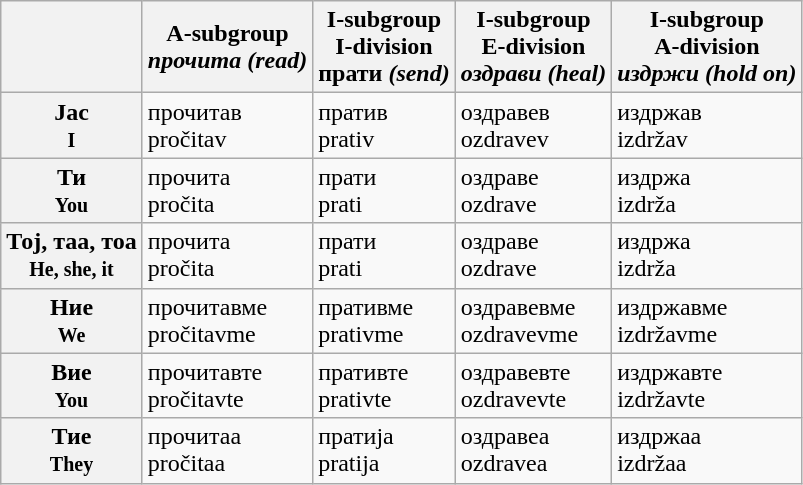<table class="wikitable">
<tr>
<th></th>
<th><span>A-subgroup<br><em>прочита (read)</em></span></th>
<th><span>I-subgroup<br>I-division<br>прати <em>(send)</em></span></th>
<th><span>I-subgroup<br>E-division<br><em>оздрави (heal)</em></span></th>
<th><span>I-subgroup<br>A-division<br><em>издржи (hold on)</em></span></th>
</tr>
<tr>
<th>Јас<br><span><small>I</small></span></th>
<td>прочитав<br><span>pročitav</span></td>
<td>пратив<br><span>prativ</span></td>
<td>оздравев<br><span>ozdravev</span></td>
<td>издржав<br><span>izdržav</span></td>
</tr>
<tr>
<th>Ти<br><span><small>You</small></span></th>
<td>прочита<br><span>pročita</span></td>
<td>прати<br><span>prati</span></td>
<td>оздраве<br><span>ozdrave</span></td>
<td>издржа <br><span>izdrža</span></td>
</tr>
<tr>
<th>Тој, таа, тоа<br><span><small>He, she, it</small></span></th>
<td>прочита<br><span>pročita</span></td>
<td>прати<br><span>prati</span></td>
<td>оздраве<br><span>ozdrave</span></td>
<td>издржа <br><span>izdrža</span></td>
</tr>
<tr>
<th>Ние<br><span><small>We</small></span></th>
<td>прочитавме<br><span>pročitavme</span></td>
<td>пративме<br><span>prativme</span></td>
<td>оздравевме<br><span>ozdravevme</span></td>
<td>издржавме<br><span>izdržavme</span></td>
</tr>
<tr>
<th>Вие<br><span><small>You</small></span></th>
<td>прочитавте<br><span>pročitavte</span></td>
<td>пративте<br><span>prativte</span></td>
<td>оздравевте<br><span>ozdravevte</span></td>
<td>издржавте<br><span>izdržavte</span></td>
</tr>
<tr>
<th>Тие<br><span><small>They</small></span></th>
<td>прочитаа<br><span>pročitaa</span></td>
<td>пратија<br><span>pratija</span></td>
<td>оздравеа<br><span>ozdravea</span></td>
<td>издржаа<br><span>izdržaa</span></td>
</tr>
</table>
